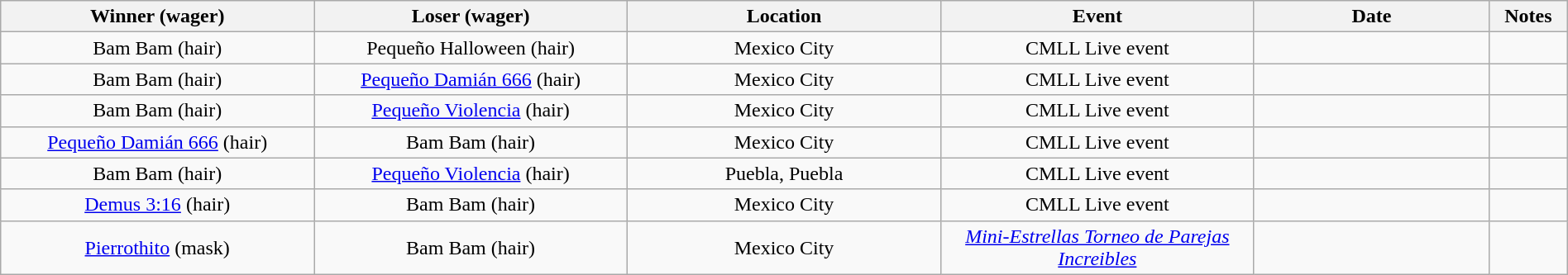<table class="wikitable sortable" width=100%  style="text-align: center">
<tr>
<th width=20% scope="col">Winner (wager)</th>
<th width=20% scope="col">Loser (wager)</th>
<th width=20% scope="col">Location</th>
<th width=20% scope="col">Event</th>
<th width=15% scope="col">Date</th>
<th class="unsortable" width=5% scope="col">Notes</th>
</tr>
<tr>
<td>Bam Bam (hair)</td>
<td>Pequeño Halloween (hair)</td>
<td>Mexico City</td>
<td>CMLL Live event</td>
<td></td>
<td></td>
</tr>
<tr>
<td>Bam Bam (hair)</td>
<td><a href='#'>Pequeño Damián 666</a> (hair)</td>
<td>Mexico City</td>
<td>CMLL Live event</td>
<td></td>
<td></td>
</tr>
<tr>
<td>Bam Bam (hair)</td>
<td><a href='#'>Pequeño Violencia</a> (hair)</td>
<td>Mexico City</td>
<td>CMLL Live event</td>
<td></td>
<td></td>
</tr>
<tr>
<td><a href='#'>Pequeño Damián 666</a> (hair)</td>
<td>Bam Bam (hair)</td>
<td>Mexico City</td>
<td>CMLL Live event</td>
<td></td>
<td></td>
</tr>
<tr>
<td>Bam Bam (hair)</td>
<td><a href='#'>Pequeño Violencia</a> (hair)</td>
<td>Puebla, Puebla</td>
<td>CMLL Live event</td>
<td></td>
<td></td>
</tr>
<tr>
<td><a href='#'>Demus 3:16</a> (hair)</td>
<td>Bam Bam (hair)</td>
<td>Mexico City</td>
<td>CMLL Live event</td>
<td></td>
<td></td>
</tr>
<tr>
<td><a href='#'>Pierrothito</a> (mask)</td>
<td>Bam Bam (hair)</td>
<td>Mexico City</td>
<td><em><a href='#'>Mini-Estrellas Torneo de Parejas Increibles</a></em></td>
<td></td>
<td></td>
</tr>
</table>
